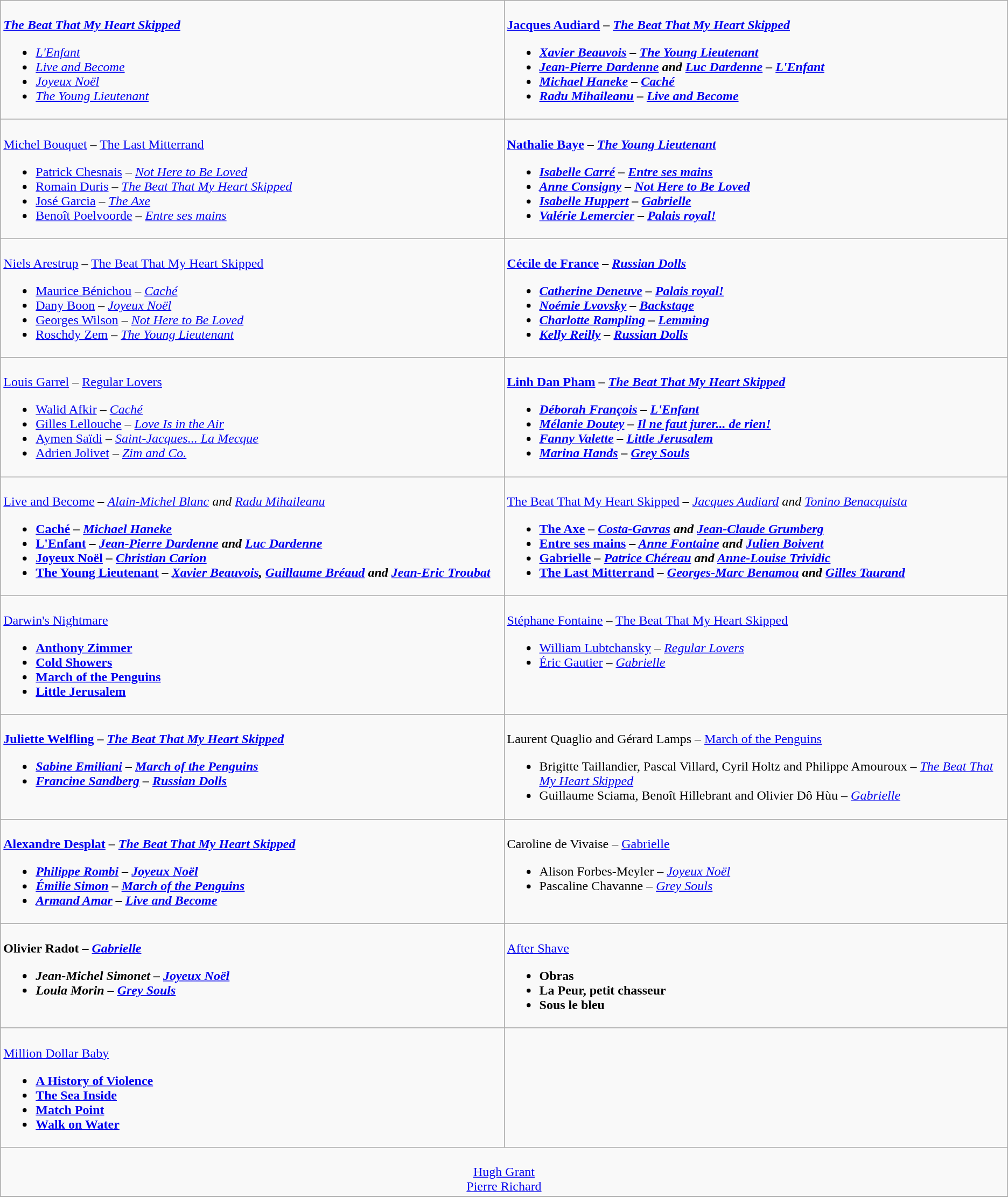<table class=wikitable style="width=150%">
<tr>
<td valign="top" width="50%"><br>
<strong><em><a href='#'>The Beat That My Heart Skipped</a></em></strong><ul><li><em><a href='#'>L'Enfant</a></em></li><li><em><a href='#'>Live and Become</a></em></li><li><em><a href='#'>Joyeux Noël</a></em></li><li><em><a href='#'>The Young Lieutenant</a></em></li></ul></td>
<td valign="top" width="50%"><br>
<strong><a href='#'>Jacques Audiard</a> – <em><a href='#'>The Beat That My Heart Skipped</a><strong><em><ul><li><a href='#'>Xavier Beauvois</a> – </em><a href='#'>The Young Lieutenant</a><em></li><li><a href='#'>Jean-Pierre Dardenne</a> and <a href='#'>Luc Dardenne</a> – </em><a href='#'>L'Enfant</a><em></li><li><a href='#'>Michael Haneke</a> – </em><a href='#'>Caché</a><em></li><li><a href='#'>Radu Mihaileanu</a> – </em><a href='#'>Live and Become</a><em></li></ul></td>
</tr>
<tr>
<td valign="top" width="50%"><br>
</strong><a href='#'>Michel Bouquet</a> –  </em><a href='#'>The Last Mitterrand</a></em></strong><ul><li><a href='#'>Patrick Chesnais</a> – <em><a href='#'>Not Here to Be Loved</a></em></li><li><a href='#'>Romain Duris</a> – <em><a href='#'>The Beat That My Heart Skipped</a></em></li><li><a href='#'>José Garcia</a> – <em><a href='#'>The Axe</a></em></li><li><a href='#'>Benoît Poelvoorde</a> – <em><a href='#'>Entre ses mains</a></em></li></ul></td>
<td valign="top" width="50%"><br>
<strong><a href='#'>Nathalie Baye</a> – <em><a href='#'>The Young Lieutenant</a><strong><em><ul><li><a href='#'>Isabelle Carré</a> – </em><a href='#'>Entre ses mains</a><em></li><li><a href='#'>Anne Consigny</a> – </em><a href='#'>Not Here to Be Loved</a><em></li><li><a href='#'>Isabelle Huppert</a> – </em><a href='#'>Gabrielle</a><em></li><li><a href='#'>Valérie Lemercier</a> – </em><a href='#'>Palais royal!</a><em></li></ul></td>
</tr>
<tr>
<td valign="top" width="50%"><br>
</strong><a href='#'>Niels Arestrup</a> – </em><a href='#'>The Beat That My Heart Skipped</a></em></strong><ul><li><a href='#'>Maurice Bénichou</a> – <em><a href='#'>Caché</a></em></li><li><a href='#'>Dany Boon</a> – <em><a href='#'>Joyeux Noël</a></em></li><li><a href='#'>Georges Wilson</a> – <em><a href='#'>Not Here to Be Loved</a></em></li><li><a href='#'>Roschdy Zem</a> – <em><a href='#'>The Young Lieutenant</a></em></li></ul></td>
<td valign="top" width="50%"><br>
<strong><a href='#'>Cécile de France</a> – <em><a href='#'>Russian Dolls</a><strong><em><ul><li><a href='#'>Catherine Deneuve</a> – </em><a href='#'>Palais royal!</a><em></li><li><a href='#'>Noémie Lvovsky</a> – </em><a href='#'>Backstage</a><em></li><li><a href='#'>Charlotte Rampling</a> – </em><a href='#'>Lemming</a><em></li><li><a href='#'>Kelly Reilly</a> – </em><a href='#'>Russian Dolls</a><em></li></ul></td>
</tr>
<tr>
<td valign="top" width="50%"><br>
</strong><a href='#'>Louis Garrel</a> – </em><a href='#'>Regular Lovers</a></em></strong><ul><li><a href='#'>Walid Afkir</a> – <em><a href='#'>Caché</a></em></li><li><a href='#'>Gilles Lellouche</a> – <em><a href='#'>Love Is in the Air</a></em></li><li><a href='#'>Aymen Saïdi</a> – <em><a href='#'>Saint-Jacques... La Mecque</a></em></li><li><a href='#'>Adrien Jolivet</a> – <em><a href='#'>Zim and Co.</a></em></li></ul></td>
<td valign="top" width="50%"><br>
<strong><a href='#'>Linh Dan Pham</a> – <em><a href='#'>The Beat That My Heart Skipped</a><strong><em><ul><li><a href='#'>Déborah François</a> – </em><a href='#'>L'Enfant</a><em></li><li><a href='#'>Mélanie Doutey</a> – </em><a href='#'>Il ne faut jurer... de rien!</a><em></li><li><a href='#'>Fanny Valette</a> – </em><a href='#'>Little Jerusalem</a><em></li><li><a href='#'>Marina Hands</a> – </em><a href='#'>Grey Souls</a><em></li></ul></td>
</tr>
<tr>
<td valign="top" width="50%"><br>
</em></strong><a href='#'>Live and Become</a><strong><em> – </strong><a href='#'>Alain-Michel Blanc</a> and <a href='#'>Radu Mihaileanu</a><strong><ul><li></em><a href='#'>Caché</a><em> – <a href='#'>Michael Haneke</a></li><li></em><a href='#'>L'Enfant</a><em> – <a href='#'>Jean-Pierre Dardenne</a> and <a href='#'>Luc Dardenne</a></li><li></em><a href='#'>Joyeux Noël</a><em> – <a href='#'>Christian Carion</a></li><li></em><a href='#'>The Young Lieutenant</a><em> – <a href='#'>Xavier Beauvois</a>, <a href='#'>Guillaume Bréaud</a> and <a href='#'>Jean-Eric Troubat</a></li></ul></td>
<td valign="top" width="50%"><br>
</em></strong><a href='#'>The Beat That My Heart Skipped</a><strong><em> – </strong><a href='#'>Jacques Audiard</a> and <a href='#'>Tonino Benacquista</a><strong><ul><li></em><a href='#'>The Axe</a><em> – <a href='#'>Costa-Gavras</a> and <a href='#'>Jean-Claude Grumberg</a></li><li></em><a href='#'>Entre ses mains</a><em> – <a href='#'>Anne Fontaine</a> and <a href='#'>Julien Boivent</a></li><li></em><a href='#'>Gabrielle</a><em> – <a href='#'>Patrice Chéreau</a> and <a href='#'>Anne-Louise Trividic</a></li><li></em><a href='#'>The Last Mitterrand</a><em> – <a href='#'>Georges-Marc Benamou</a> and <a href='#'>Gilles Taurand</a></li></ul></td>
</tr>
<tr>
<td valign="top" width="50%"><br>
</em></strong><a href='#'>Darwin's Nightmare</a><strong><em><ul><li></em><a href='#'>Anthony Zimmer</a><em></li><li></em><a href='#'>Cold Showers</a><em></li><li></em><a href='#'>March of the Penguins</a><em></li><li></em><a href='#'>Little Jerusalem</a><em></li></ul></td>
<td valign="top" width="50%"><br>
</strong><a href='#'>Stéphane Fontaine</a> – </em><a href='#'>The Beat That My Heart Skipped</a></em></strong><ul><li><a href='#'>William Lubtchansky</a> – <em><a href='#'>Regular Lovers</a></em></li><li><a href='#'>Éric Gautier</a> – <em><a href='#'>Gabrielle</a></em></li></ul></td>
</tr>
<tr>
<td valign="top" width="50%"><br>
<strong><a href='#'>Juliette Welfling</a> – <em><a href='#'>The Beat That My Heart Skipped</a><strong><em><ul><li><a href='#'>Sabine Emiliani</a> – </em><a href='#'>March of the Penguins</a><em></li><li><a href='#'>Francine Sandberg</a> – </em><a href='#'>Russian Dolls</a><em></li></ul></td>
<td valign="top" width="50%"><br>
</strong>Laurent Quaglio and Gérard Lamps – </em><a href='#'>March of the Penguins</a></em></strong><ul><li>Brigitte Taillandier, Pascal Villard, Cyril Holtz and Philippe Amouroux – <em><a href='#'>The Beat That My Heart Skipped</a></em></li><li>Guillaume Sciama, Benoît Hillebrant and Olivier Dô Hùu – <em><a href='#'>Gabrielle</a></em></li></ul></td>
</tr>
<tr>
<td valign="top" width="50%"><br>
<strong><a href='#'>Alexandre Desplat</a> – <em><a href='#'>The Beat That My Heart Skipped</a><strong><em><ul><li><a href='#'>Philippe Rombi</a> – </em><a href='#'>Joyeux Noël</a><em></li><li><a href='#'>Émilie Simon</a> – </em><a href='#'>March of the Penguins</a><em></li><li><a href='#'>Armand Amar</a> – </em><a href='#'>Live and Become</a><em></li></ul></td>
<td valign="top" width="50%"><br>
</strong>Caroline de Vivaise – </em><a href='#'>Gabrielle</a></em></strong><ul><li>Alison Forbes-Meyler – <em><a href='#'>Joyeux Noël</a></em></li><li>Pascaline Chavanne – <em><a href='#'>Grey Souls</a></em></li></ul></td>
</tr>
<tr>
<td valign="top" width="50%"><br>
<strong>Olivier Radot – <em><a href='#'>Gabrielle</a><strong><em><ul><li>Jean-Michel Simonet – </em><a href='#'>Joyeux Noël</a><em></li><li>Loula Morin – </em><a href='#'>Grey Souls</a><em></li></ul></td>
<td valign="top" width="50%"><br>
</em></strong><a href='#'>After Shave</a><strong><em><ul><li></em>Obras<em></li><li></em>La Peur, petit chasseur<em></li><li></em>Sous le bleu<em></li></ul></td>
</tr>
<tr>
<td valign="top" width="50%"><br>
</em></strong><a href='#'>Million Dollar Baby</a><strong><em><ul><li></em><a href='#'>A History of Violence</a><em></li><li></em><a href='#'>The Sea Inside</a><em></li><li></em><a href='#'>Match Point</a><em></li><li></em><a href='#'>Walk on Water</a><em></li></ul></td>
</tr>
<tr>
<td align="center" colspan="2" valign="top" width="50%"><br>
</strong><a href='#'>Hugh Grant</a><strong><br>
</strong><a href='#'>Pierre Richard</a><strong></td>
</tr>
<tr>
</tr>
</table>
